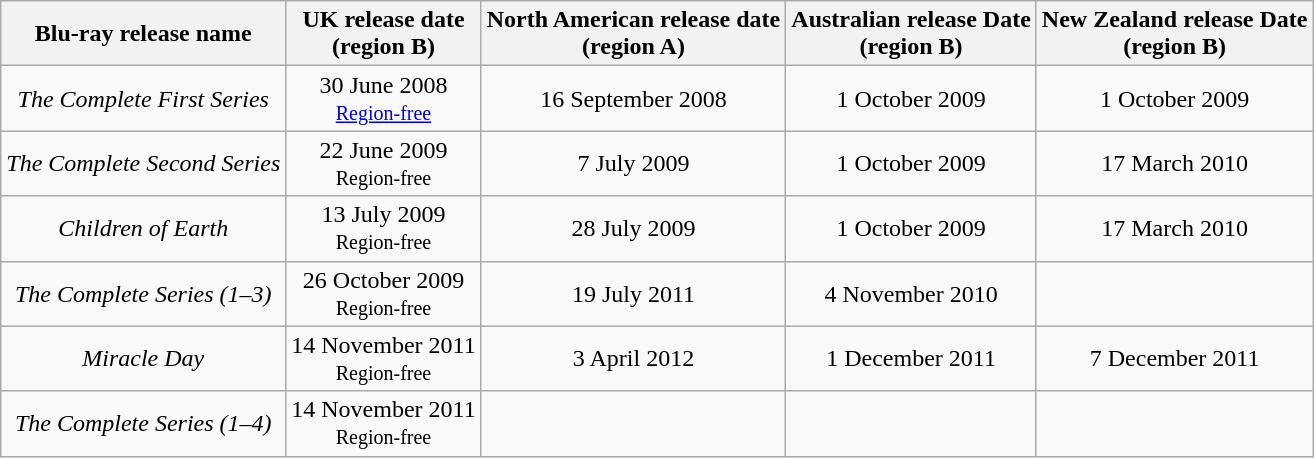<table class="wikitable">
<tr>
<th>Blu-ray release name</th>
<th>UK release date<br>(region B)</th>
<th>North American release date<br>(region A)</th>
<th>Australian release Date<br>(region B)</th>
<th>New Zealand release Date<br>(region B)</th>
</tr>
<tr style="text-align:center;">
<td><em>The Complete First Series</em></td>
<td>30 June 2008<br><small><a href='#'>Region-free</a></small></td>
<td>16 September 2008</td>
<td>1 October 2009</td>
<td>1 October 2009</td>
</tr>
<tr style="text-align:center;">
<td><em>The Complete Second Series</em></td>
<td>22 June 2009<br><small>Region-free</small></td>
<td>7 July 2009</td>
<td>1 October 2009</td>
<td>17 March 2010</td>
</tr>
<tr style="text-align:center;">
<td><em>Children of Earth</em></td>
<td>13 July 2009<br><small>Region-free</small></td>
<td>28 July 2009</td>
<td>1 October 2009</td>
<td>17 March 2010</td>
</tr>
<tr style="text-align:center;">
<td><em>The Complete Series (1–3)</em></td>
<td>26 October 2009<br><small>Region-free </small></td>
<td>19 July 2011</td>
<td>4 November 2010</td>
<td></td>
</tr>
<tr style="text-align:center;">
<td><em>Miracle Day</em></td>
<td>14 November 2011<br><small>Region-free</small></td>
<td>3 April 2012</td>
<td>1 December 2011</td>
<td>7 December 2011</td>
</tr>
<tr style="text-align:center;">
<td><em>The Complete Series (1–4)</em></td>
<td>14 November 2011<br><small>Region-free</small></td>
<td></td>
<td></td>
<td></td>
</tr>
</table>
